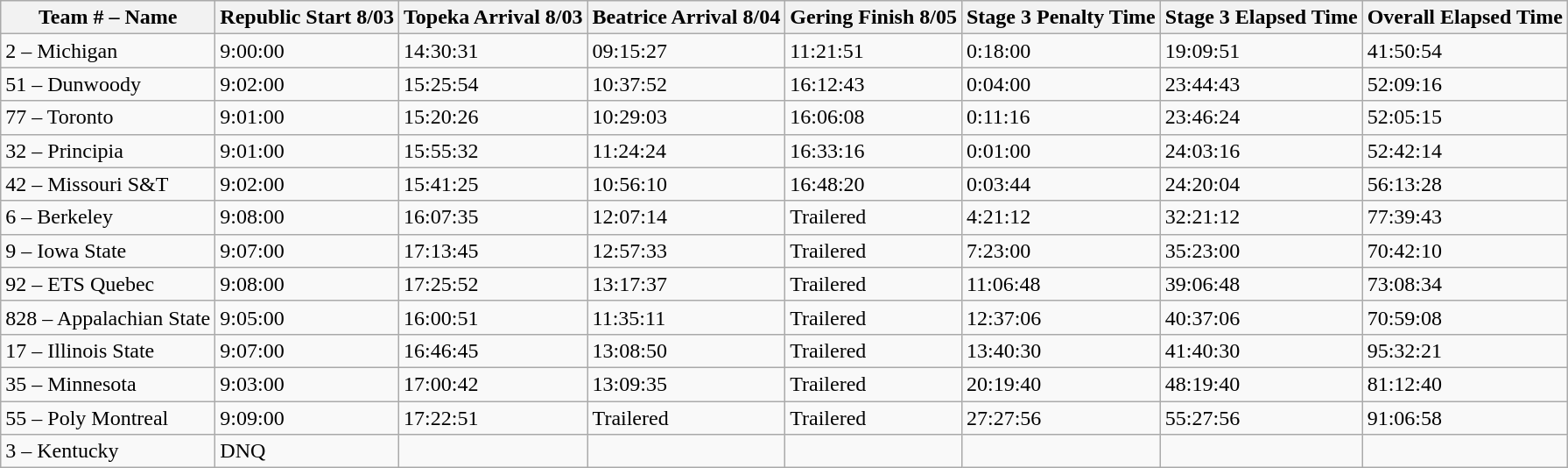<table class="wikitable">
<tr>
<th>Team # – Name</th>
<th>Republic Start 8/03</th>
<th>Topeka Arrival 8/03</th>
<th>Beatrice Arrival 8/04</th>
<th>Gering Finish 8/05</th>
<th>Stage 3 Penalty Time</th>
<th>Stage 3 Elapsed Time</th>
<th>Overall Elapsed Time</th>
</tr>
<tr>
<td>2 – Michigan</td>
<td>9:00:00</td>
<td>14:30:31</td>
<td>09:15:27</td>
<td>11:21:51</td>
<td>0:18:00</td>
<td>19:09:51</td>
<td>41:50:54</td>
</tr>
<tr>
<td>51 – Dunwoody</td>
<td>9:02:00</td>
<td>15:25:54</td>
<td>10:37:52</td>
<td>16:12:43</td>
<td>0:04:00</td>
<td>23:44:43</td>
<td>52:09:16</td>
</tr>
<tr>
<td>77 – Toronto</td>
<td>9:01:00</td>
<td>15:20:26</td>
<td>10:29:03</td>
<td>16:06:08</td>
<td>0:11:16</td>
<td>23:46:24</td>
<td>52:05:15</td>
</tr>
<tr>
<td>32 – Principia</td>
<td>9:01:00</td>
<td>15:55:32</td>
<td>11:24:24</td>
<td>16:33:16</td>
<td>0:01:00</td>
<td>24:03:16</td>
<td>52:42:14</td>
</tr>
<tr>
<td>42 – Missouri S&T</td>
<td>9:02:00</td>
<td>15:41:25</td>
<td>10:56:10</td>
<td>16:48:20</td>
<td>0:03:44</td>
<td>24:20:04</td>
<td>56:13:28</td>
</tr>
<tr>
<td>6 – Berkeley</td>
<td>9:08:00</td>
<td>16:07:35</td>
<td>12:07:14</td>
<td>Trailered</td>
<td>4:21:12</td>
<td>32:21:12</td>
<td>77:39:43</td>
</tr>
<tr>
<td>9 – Iowa State</td>
<td>9:07:00</td>
<td>17:13:45</td>
<td>12:57:33</td>
<td>Trailered</td>
<td>7:23:00</td>
<td>35:23:00</td>
<td>70:42:10</td>
</tr>
<tr>
<td>92 – ETS Quebec</td>
<td>9:08:00</td>
<td>17:25:52</td>
<td>13:17:37</td>
<td>Trailered</td>
<td>11:06:48</td>
<td>39:06:48</td>
<td>73:08:34</td>
</tr>
<tr>
<td>828 – Appalachian State</td>
<td>9:05:00</td>
<td>16:00:51</td>
<td>11:35:11</td>
<td>Trailered</td>
<td>12:37:06</td>
<td>40:37:06</td>
<td>70:59:08</td>
</tr>
<tr>
<td>17 – Illinois State</td>
<td>9:07:00</td>
<td>16:46:45</td>
<td>13:08:50</td>
<td>Trailered</td>
<td>13:40:30</td>
<td>41:40:30</td>
<td>95:32:21</td>
</tr>
<tr>
<td>35 – Minnesota</td>
<td>9:03:00</td>
<td>17:00:42</td>
<td>13:09:35</td>
<td>Trailered</td>
<td>20:19:40</td>
<td>48:19:40</td>
<td>81:12:40</td>
</tr>
<tr>
<td>55 – Poly Montreal</td>
<td>9:09:00</td>
<td>17:22:51</td>
<td>Trailered</td>
<td>Trailered</td>
<td>27:27:56</td>
<td>55:27:56</td>
<td>91:06:58</td>
</tr>
<tr>
<td>3 – Kentucky</td>
<td>DNQ</td>
<td></td>
<td></td>
<td></td>
<td></td>
<td></td>
<td></td>
</tr>
</table>
